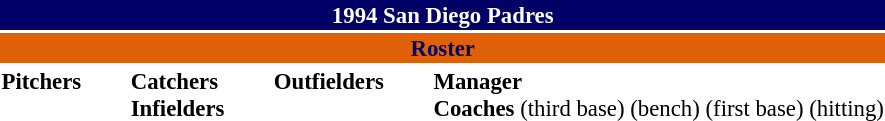<table class="toccolours" style="font-size: 95%;">
<tr>
<th colspan="10" style="background-color: #000066;; color: #FFFFFF; text-align: center;">1994 San Diego Padres</th>
</tr>
<tr>
<td colspan="10" style="background-color: #de6108; color: #000066; text-align: center;"><strong>Roster</strong></td>
</tr>
<tr>
<td valign="top"><strong>Pitchers</strong><br>


















</td>
<td width="25px"></td>
<td valign="top"><strong>Catchers</strong><br>

<strong>Infielders</strong>











</td>
<td width="25px"></td>
<td valign="top"><strong>Outfielders</strong><br>




</td>
<td width="25px"></td>
<td valign="top"><strong>Manager</strong><br>
<strong>Coaches</strong>

 (third base)
 (bench)
 (first base)
 (hitting)
</td>
</tr>
</table>
